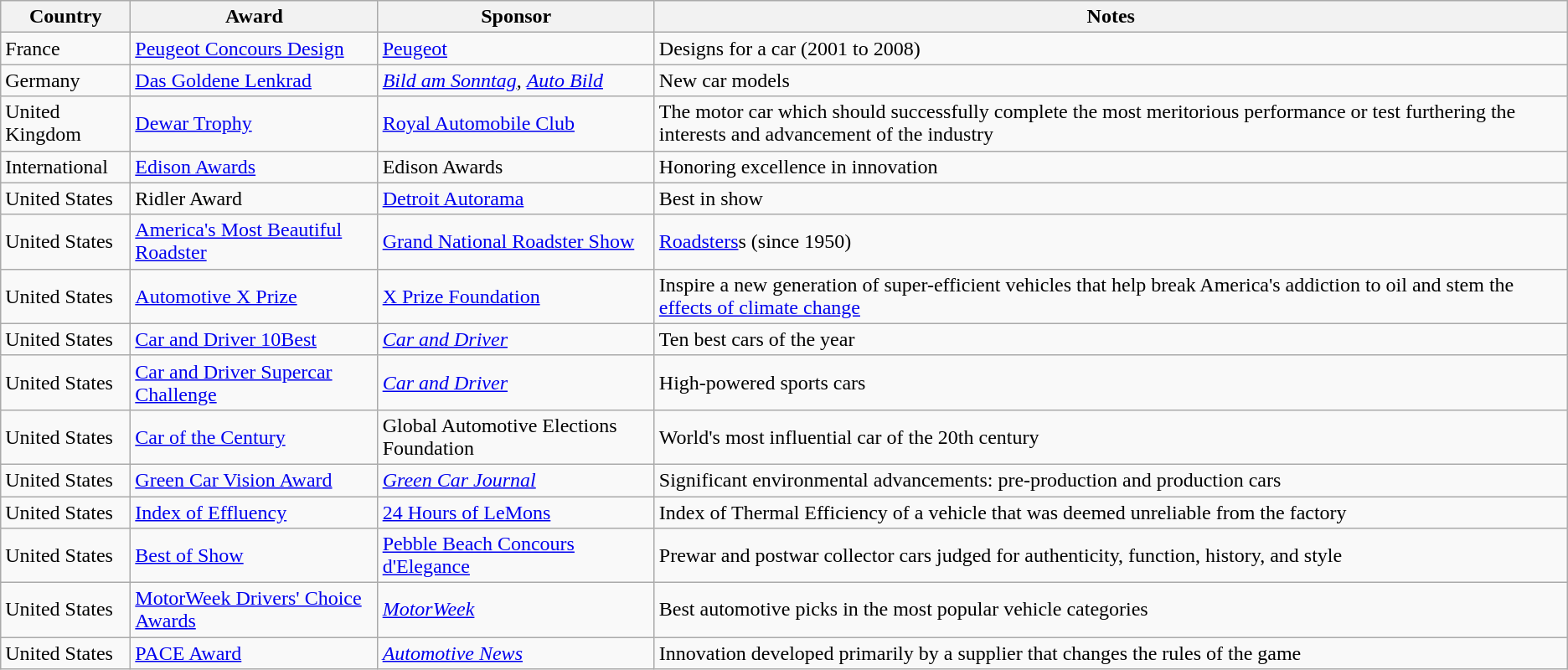<table class="wikitable sortable">
<tr>
<th style="width:6em;">Country</th>
<th>Award</th>
<th>Sponsor</th>
<th>Notes</th>
</tr>
<tr>
<td>France</td>
<td><a href='#'>Peugeot Concours Design</a></td>
<td><a href='#'>Peugeot</a></td>
<td>Designs for a car (2001 to 2008)</td>
</tr>
<tr>
<td>Germany</td>
<td><a href='#'>Das Goldene Lenkrad</a></td>
<td><em><a href='#'>Bild am Sonntag</a></em>, <em><a href='#'>Auto Bild</a></em></td>
<td>New car models</td>
</tr>
<tr>
<td>United Kingdom</td>
<td><a href='#'>Dewar Trophy</a></td>
<td><a href='#'>Royal Automobile Club</a></td>
<td>The motor car which should successfully complete the most meritorious performance or test furthering the interests and advancement of the industry</td>
</tr>
<tr>
<td>International</td>
<td><a href='#'>Edison Awards</a></td>
<td>Edison Awards</td>
<td>Honoring excellence in innovation</td>
</tr>
<tr>
<td>United States</td>
<td>Ridler Award</td>
<td><a href='#'>Detroit Autorama</a></td>
<td>Best in show</td>
</tr>
<tr>
<td>United States</td>
<td><a href='#'>America's Most Beautiful Roadster</a></td>
<td><a href='#'>Grand National Roadster Show</a></td>
<td><a href='#'>Roadsters</a>s (since 1950)</td>
</tr>
<tr>
<td>United States</td>
<td><a href='#'>Automotive X Prize</a></td>
<td><a href='#'>X Prize Foundation</a></td>
<td>Inspire a new generation of super-efficient vehicles that help break America's addiction to oil and stem the <a href='#'>effects of climate change</a></td>
</tr>
<tr>
<td>United States</td>
<td><a href='#'>Car and Driver 10Best</a></td>
<td><em><a href='#'>Car and Driver</a></em></td>
<td>Ten best cars of the year</td>
</tr>
<tr>
<td>United States</td>
<td><a href='#'>Car and Driver Supercar Challenge</a></td>
<td><em><a href='#'>Car and Driver</a></em></td>
<td>High-powered sports cars</td>
</tr>
<tr>
<td>United States</td>
<td><a href='#'>Car of the Century</a></td>
<td>Global Automotive Elections Foundation</td>
<td>World's most influential car of the 20th century</td>
</tr>
<tr>
<td>United States</td>
<td><a href='#'>Green Car Vision Award</a></td>
<td><em><a href='#'>Green Car Journal</a></em></td>
<td>Significant environmental advancements: pre-production and production cars</td>
</tr>
<tr>
<td>United States</td>
<td><a href='#'>Index of Effluency</a></td>
<td><a href='#'>24 Hours of LeMons</a></td>
<td>Index of Thermal Efficiency of a vehicle that was deemed unreliable from the factory</td>
</tr>
<tr>
<td>United States</td>
<td><a href='#'>Best of Show</a></td>
<td><a href='#'>Pebble Beach Concours d'Elegance</a></td>
<td>Prewar and postwar collector cars judged for authenticity, function, history, and style</td>
</tr>
<tr>
<td>United States</td>
<td><a href='#'>MotorWeek Drivers' Choice Awards</a></td>
<td><em><a href='#'>MotorWeek</a></em></td>
<td>Best automotive picks in the most popular vehicle categories</td>
</tr>
<tr>
<td>United States</td>
<td><a href='#'>PACE Award</a></td>
<td><em><a href='#'>Automotive News</a></em></td>
<td>Innovation developed primarily by a supplier that changes the rules of the game</td>
</tr>
</table>
